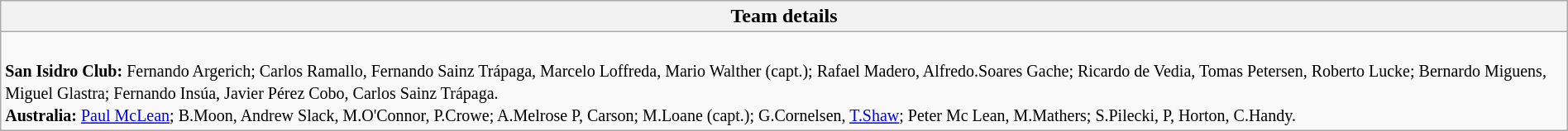<table style="width:100%" class="wikitable collapsible collapsed">
<tr>
<th>Team details</th>
</tr>
<tr>
<td><br><small><strong>San Isidro Club:</strong> Fernando Argerich; Carlos Ramallo, Fernando Sainz Trápaga, Marcelo Loffreda, Mario Walther (capt.); Rafael Madero, Alfredo.Soares Gache; Ricardo de Vedia, Tomas Petersen, Roberto Lucke; Bernardo Miguens, Miguel Glastra; Fernando Insúa, Javier Pérez Cobo, Carlos Sainz Trápaga.
<br><strong>Australia:</strong> <a href='#'>Paul McLean</a>; B.Moon, Andrew Slack, M.O'Connor, P.Crowe; A.Melrose P, Carson; M.Loane (capt.); G.Cornelsen, <a href='#'>T.Shaw</a>; Peter Mc Lean, M.Mathers; S.Pilecki, P, Horton, C.Handy. </small></td>
</tr>
</table>
